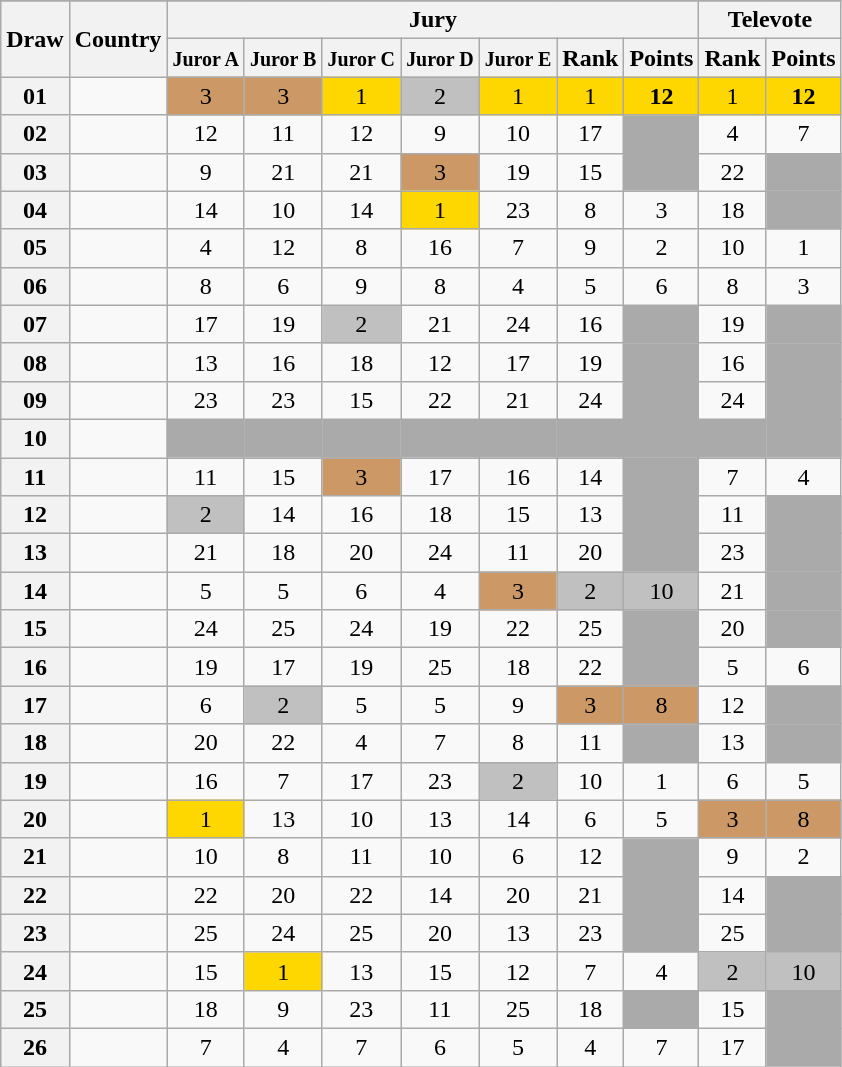<table class="sortable wikitable collapsible plainrowheaders" style="text-align:center;">
<tr>
</tr>
<tr>
<th scope="col" rowspan="2">Draw</th>
<th scope="col" rowspan="2">Country</th>
<th scope="col" colspan="7">Jury</th>
<th scope="col" colspan="2">Televote</th>
</tr>
<tr>
<th scope="col"><small>Juror A</small></th>
<th scope="col"><small>Juror B</small></th>
<th scope="col"><small>Juror C</small></th>
<th scope="col"><small>Juror D</small></th>
<th scope="col"><small>Juror E</small></th>
<th scope="col">Rank</th>
<th scope="col">Points</th>
<th scope="col">Rank</th>
<th scope="col">Points</th>
</tr>
<tr>
<th scope="row" style="text-align:center;">01</th>
<td style="text-align:left;"></td>
<td style="background:#CC9966;">3</td>
<td style="background:#CC9966;">3</td>
<td style="background:gold;">1</td>
<td style="background:silver;">2</td>
<td style="background:gold;">1</td>
<td style="background:gold;">1</td>
<td style="background:gold;"><strong>12</strong></td>
<td style="background:gold;">1</td>
<td style="background:gold;"><strong>12</strong></td>
</tr>
<tr>
<th scope="row" style="text-align:center;">02</th>
<td style="text-align:left;"></td>
<td>12</td>
<td>11</td>
<td>12</td>
<td>9</td>
<td>10</td>
<td>17</td>
<td style="background:#AAAAAA;"></td>
<td>4</td>
<td>7</td>
</tr>
<tr>
<th scope="row" style="text-align:center;">03</th>
<td style="text-align:left;"></td>
<td>9</td>
<td>21</td>
<td>21</td>
<td style="background:#CC9966;">3</td>
<td>19</td>
<td>15</td>
<td style="background:#AAAAAA;"></td>
<td>22</td>
<td style="background:#AAAAAA;"></td>
</tr>
<tr>
<th scope="row" style="text-align:center;">04</th>
<td style="text-align:left;"></td>
<td>14</td>
<td>10</td>
<td>14</td>
<td style="background:gold;">1</td>
<td>23</td>
<td>8</td>
<td>3</td>
<td>18</td>
<td style="background:#AAAAAA;"></td>
</tr>
<tr>
<th scope="row" style="text-align:center;">05</th>
<td style="text-align:left;"></td>
<td>4</td>
<td>12</td>
<td>8</td>
<td>16</td>
<td>7</td>
<td>9</td>
<td>2</td>
<td>10</td>
<td>1</td>
</tr>
<tr>
<th scope="row" style="text-align:center;">06</th>
<td style="text-align:left;"></td>
<td>8</td>
<td>6</td>
<td>9</td>
<td>8</td>
<td>4</td>
<td>5</td>
<td>6</td>
<td>8</td>
<td>3</td>
</tr>
<tr>
<th scope="row" style="text-align:center;">07</th>
<td style="text-align:left;"></td>
<td>17</td>
<td>19</td>
<td style="background:silver;">2</td>
<td>21</td>
<td>24</td>
<td>16</td>
<td style="background:#AAAAAA;"></td>
<td>19</td>
<td style="background:#AAAAAA;"></td>
</tr>
<tr>
<th scope="row" style="text-align:center;">08</th>
<td style="text-align:left;"></td>
<td>13</td>
<td>16</td>
<td>18</td>
<td>12</td>
<td>17</td>
<td>19</td>
<td style="background:#AAAAAA;"></td>
<td>16</td>
<td style="background:#AAAAAA;"></td>
</tr>
<tr>
<th scope="row" style="text-align:center;">09</th>
<td style="text-align:left;"></td>
<td>23</td>
<td>23</td>
<td>15</td>
<td>22</td>
<td>21</td>
<td>24</td>
<td style="background:#AAAAAA;"></td>
<td>24</td>
<td style="background:#AAAAAA;"></td>
</tr>
<tr class="sortbottom">
<th scope="row" style="text-align:center;">10</th>
<td style="text-align:left;"></td>
<td style="background:#AAAAAA;"></td>
<td style="background:#AAAAAA;"></td>
<td style="background:#AAAAAA;"></td>
<td style="background:#AAAAAA;"></td>
<td style="background:#AAAAAA;"></td>
<td style="background:#AAAAAA;"></td>
<td style="background:#AAAAAA;"></td>
<td style="background:#AAAAAA;"></td>
<td style="background:#AAAAAA;"></td>
</tr>
<tr>
<th scope="row" style="text-align:center;">11</th>
<td style="text-align:left;"></td>
<td>11</td>
<td>15</td>
<td style="background:#CC9966;">3</td>
<td>17</td>
<td>16</td>
<td>14</td>
<td style="background:#AAAAAA;"></td>
<td>7</td>
<td>4</td>
</tr>
<tr>
<th scope="row" style="text-align:center;">12</th>
<td style="text-align:left;"></td>
<td style="background:silver;">2</td>
<td>14</td>
<td>16</td>
<td>18</td>
<td>15</td>
<td>13</td>
<td style="background:#AAAAAA;"></td>
<td>11</td>
<td style="background:#AAAAAA;"></td>
</tr>
<tr>
<th scope="row" style="text-align:center;">13</th>
<td style="text-align:left;"></td>
<td>21</td>
<td>18</td>
<td>20</td>
<td>24</td>
<td>11</td>
<td>20</td>
<td style="background:#AAAAAA;"></td>
<td>23</td>
<td style="background:#AAAAAA;"></td>
</tr>
<tr>
<th scope="row" style="text-align:center;">14</th>
<td style="text-align:left;"></td>
<td>5</td>
<td>5</td>
<td>6</td>
<td>4</td>
<td style="background:#CC9966;">3</td>
<td style="background:silver;">2</td>
<td style="background:silver;">10</td>
<td>21</td>
<td style="background:#AAAAAA;"></td>
</tr>
<tr>
<th scope="row" style="text-align:center;">15</th>
<td style="text-align:left;"></td>
<td>24</td>
<td>25</td>
<td>24</td>
<td>19</td>
<td>22</td>
<td>25</td>
<td style="background:#AAAAAA;"></td>
<td>20</td>
<td style="background:#AAAAAA;"></td>
</tr>
<tr>
<th scope="row" style="text-align:center;">16</th>
<td style="text-align:left;"></td>
<td>19</td>
<td>17</td>
<td>19</td>
<td>25</td>
<td>18</td>
<td>22</td>
<td style="background:#AAAAAA;"></td>
<td>5</td>
<td>6</td>
</tr>
<tr>
<th scope="row" style="text-align:center;">17</th>
<td style="text-align:left;"></td>
<td>6</td>
<td style="background:silver;">2</td>
<td>5</td>
<td>5</td>
<td>9</td>
<td style="background:#CC9966;">3</td>
<td style="background:#CC9966;">8</td>
<td>12</td>
<td style="background:#AAAAAA;"></td>
</tr>
<tr>
<th scope="row" style="text-align:center;">18</th>
<td style="text-align:left;"></td>
<td>20</td>
<td>22</td>
<td>4</td>
<td>7</td>
<td>8</td>
<td>11</td>
<td style="background:#AAAAAA;"></td>
<td>13</td>
<td style="background:#AAAAAA;"></td>
</tr>
<tr>
<th scope="row" style="text-align:center;">19</th>
<td style="text-align:left;"></td>
<td>16</td>
<td>7</td>
<td>17</td>
<td>23</td>
<td style="background:silver;">2</td>
<td>10</td>
<td>1</td>
<td>6</td>
<td>5</td>
</tr>
<tr>
<th scope="row" style="text-align:center;">20</th>
<td style="text-align:left;"></td>
<td style="background:gold;">1</td>
<td>13</td>
<td>10</td>
<td>13</td>
<td>14</td>
<td>6</td>
<td>5</td>
<td style="background:#CC9966;">3</td>
<td style="background:#CC9966;">8</td>
</tr>
<tr>
<th scope="row" style="text-align:center;">21</th>
<td style="text-align:left;"></td>
<td>10</td>
<td>8</td>
<td>11</td>
<td>10</td>
<td>6</td>
<td>12</td>
<td style="background:#AAAAAA;"></td>
<td>9</td>
<td>2</td>
</tr>
<tr>
<th scope="row" style="text-align:center;">22</th>
<td style="text-align:left;"></td>
<td>22</td>
<td>20</td>
<td>22</td>
<td>14</td>
<td>20</td>
<td>21</td>
<td style="background:#AAAAAA;"></td>
<td>14</td>
<td style="background:#AAAAAA;"></td>
</tr>
<tr>
<th scope="row" style="text-align:center;">23</th>
<td style="text-align:left;"></td>
<td>25</td>
<td>24</td>
<td>25</td>
<td>20</td>
<td>13</td>
<td>23</td>
<td style="background:#AAAAAA;"></td>
<td>25</td>
<td style="background:#AAAAAA;"></td>
</tr>
<tr>
<th scope="row" style="text-align:center;">24</th>
<td style="text-align:left;"></td>
<td>15</td>
<td style="background:gold;">1</td>
<td>13</td>
<td>15</td>
<td>12</td>
<td>7</td>
<td>4</td>
<td style="background:silver;">2</td>
<td style="background:silver;">10</td>
</tr>
<tr>
<th scope="row" style="text-align:center;">25</th>
<td style="text-align:left;"></td>
<td>18</td>
<td>9</td>
<td>23</td>
<td>11</td>
<td>25</td>
<td>18</td>
<td style="background:#AAAAAA;"></td>
<td>15</td>
<td style="background:#AAAAAA;"></td>
</tr>
<tr>
<th scope="row" style="text-align:center;">26</th>
<td style="text-align:left;"></td>
<td>7</td>
<td>4</td>
<td>7</td>
<td>6</td>
<td>5</td>
<td>4</td>
<td>7</td>
<td>17</td>
<td style="background:#AAAAAA;"></td>
</tr>
</table>
